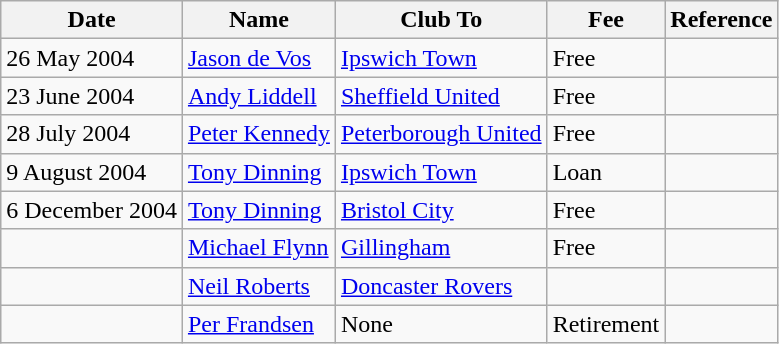<table class="wikitable">
<tr>
<th>Date</th>
<th>Name</th>
<th>Club To</th>
<th>Fee</th>
<th>Reference</th>
</tr>
<tr>
<td>26 May 2004</td>
<td><a href='#'>Jason de Vos</a></td>
<td><a href='#'>Ipswich Town</a></td>
<td>Free</td>
<td></td>
</tr>
<tr>
<td>23 June 2004</td>
<td><a href='#'>Andy Liddell</a></td>
<td><a href='#'>Sheffield United</a></td>
<td>Free</td>
<td></td>
</tr>
<tr>
<td>28 July 2004</td>
<td><a href='#'>Peter Kennedy</a></td>
<td><a href='#'>Peterborough United</a></td>
<td>Free</td>
<td></td>
</tr>
<tr>
<td>9 August 2004</td>
<td><a href='#'>Tony Dinning</a></td>
<td><a href='#'>Ipswich Town</a></td>
<td>Loan</td>
<td></td>
</tr>
<tr>
<td>6 December 2004</td>
<td><a href='#'>Tony Dinning</a></td>
<td><a href='#'>Bristol City</a></td>
<td>Free</td>
<td></td>
</tr>
<tr>
<td></td>
<td><a href='#'>Michael Flynn</a></td>
<td><a href='#'>Gillingham</a></td>
<td>Free</td>
<td></td>
</tr>
<tr>
<td></td>
<td><a href='#'>Neil Roberts</a></td>
<td><a href='#'>Doncaster Rovers</a></td>
<td></td>
<td></td>
</tr>
<tr>
<td></td>
<td><a href='#'>Per Frandsen</a></td>
<td>None</td>
<td>Retirement</td>
<td></td>
</tr>
</table>
